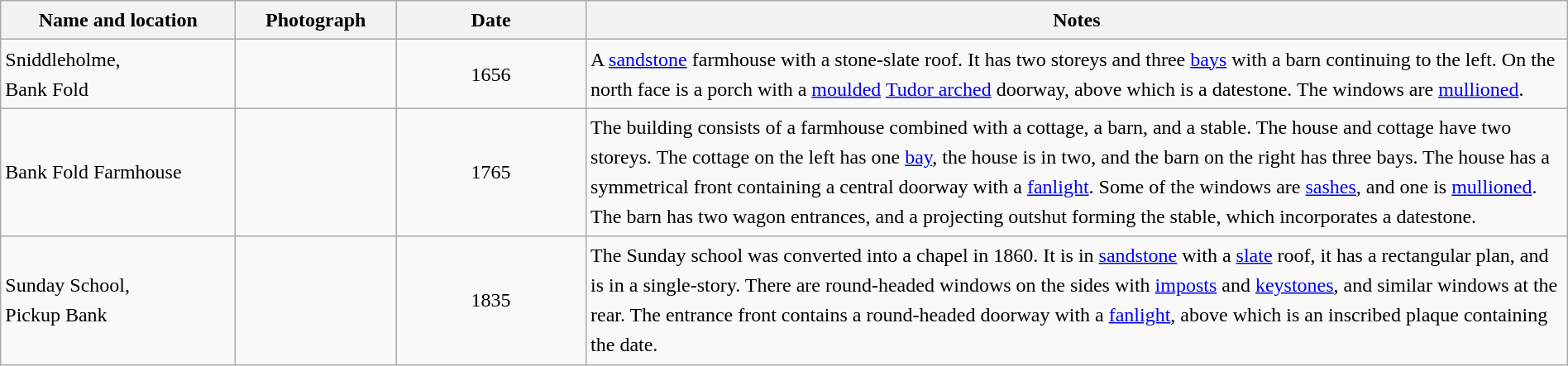<table class="wikitable sortable plainrowheaders" style="width:100%;border:0px;text-align:left;line-height:150%;">
<tr>
<th scope="col"  style="width:150px">Name and location</th>
<th scope="col"  style="width:100px" class="unsortable">Photograph</th>
<th scope="col"  style="width:120px">Date</th>
<th scope="col"  style="width:650px" class="unsortable">Notes</th>
</tr>
<tr>
<td>Sniddleholme,<br>Bank Fold<br><small></small></td>
<td></td>
<td align="center">1656</td>
<td>A <a href='#'>sandstone</a> farmhouse with a stone-slate roof.  It has two storeys and three <a href='#'>bays</a> with a barn continuing to the left.  On the north face is a porch with a <a href='#'>moulded</a> <a href='#'>Tudor arched</a> doorway, above which is a datestone.  The windows are <a href='#'>mullioned</a>.</td>
</tr>
<tr>
<td>Bank Fold Farmhouse<br><small></small></td>
<td></td>
<td align="center">1765</td>
<td>The building consists of a farmhouse combined with a cottage, a barn, and a stable.  The house and cottage have two storeys.  The cottage on the left has one <a href='#'>bay</a>, the house is in two, and the barn on the right has three bays.  The house has a symmetrical front containing a central doorway with a <a href='#'>fanlight</a>.  Some of the windows are <a href='#'>sashes</a>, and one is <a href='#'>mullioned</a>.  The barn has two wagon entrances, and a projecting outshut forming the stable, which incorporates a datestone.</td>
</tr>
<tr>
<td>Sunday School,<br>Pickup Bank<br><small></small></td>
<td></td>
<td align="center">1835</td>
<td>The Sunday school was converted into a chapel in 1860.  It is in <a href='#'>sandstone</a> with a <a href='#'>slate</a> roof, it has a rectangular plan, and is in a single-story.  There are round-headed windows on the sides with <a href='#'>imposts</a> and <a href='#'>keystones</a>, and similar windows at the rear.  The entrance front contains a round-headed doorway with a <a href='#'>fanlight</a>, above which is an inscribed plaque containing the date.</td>
</tr>
<tr>
</tr>
</table>
